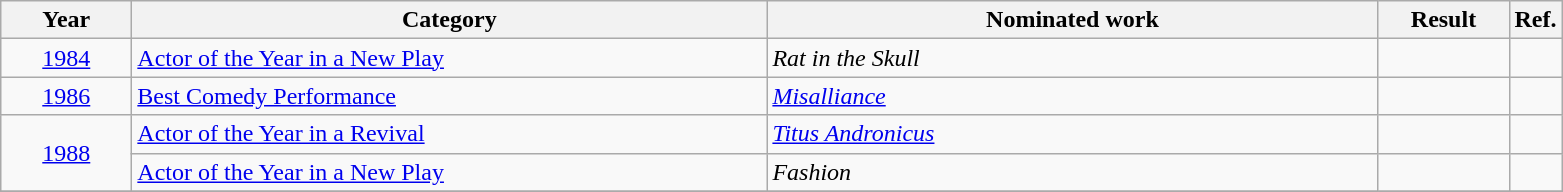<table class=wikitable>
<tr>
<th scope="col" style="width:5em;">Year</th>
<th scope="col" style="width:26em;">Category</th>
<th scope="col" style="width:25em;">Nominated work</th>
<th scope="col" style="width:5em;">Result</th>
<th>Ref.</th>
</tr>
<tr>
<td style="text-align:center;"><a href='#'>1984</a></td>
<td><a href='#'>Actor of the Year in a New Play</a></td>
<td><em>Rat in the Skull</em></td>
<td></td>
<td></td>
</tr>
<tr>
<td style="text-align:center;"><a href='#'>1986</a></td>
<td><a href='#'>Best Comedy Performance</a></td>
<td><em><a href='#'>Misalliance</a></em></td>
<td></td>
<td></td>
</tr>
<tr>
<td style="text-align:center;", rowspan="2"><a href='#'>1988</a></td>
<td><a href='#'>Actor of the Year in a Revival</a></td>
<td><em><a href='#'>Titus Andronicus</a></em></td>
<td></td>
<td></td>
</tr>
<tr>
<td><a href='#'>Actor of the Year in a New Play</a></td>
<td><em>Fashion</em></td>
<td></td>
<td></td>
</tr>
<tr>
</tr>
</table>
